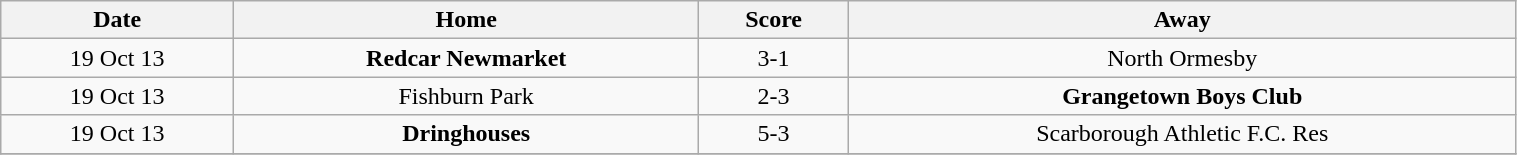<table class="wikitable " style="text-align:center; width:80%;">
<tr>
<th>Date</th>
<th>Home</th>
<th>Score</th>
<th>Away</th>
</tr>
<tr>
<td>19 Oct 13</td>
<td><strong>Redcar Newmarket</strong></td>
<td>3-1</td>
<td>North Ormesby</td>
</tr>
<tr>
<td>19 Oct 13</td>
<td>Fishburn Park</td>
<td>2-3</td>
<td><strong>Grangetown Boys Club</strong></td>
</tr>
<tr>
<td>19 Oct 13</td>
<td><strong>Dringhouses</strong></td>
<td>5-3</td>
<td>Scarborough Athletic F.C. Res</td>
</tr>
<tr>
</tr>
</table>
